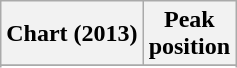<table class="wikitable sortable">
<tr>
<th>Chart (2013)</th>
<th>Peak<br>position</th>
</tr>
<tr>
</tr>
<tr>
</tr>
<tr>
</tr>
<tr>
</tr>
</table>
